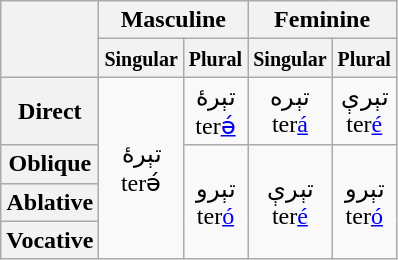<table class="wikitable" style="text-align: center">
<tr>
<th rowspan="2"></th>
<th colspan="2">Masculine</th>
<th colspan="2">Feminine</th>
</tr>
<tr>
<th style="border-right;"><small>Singular</small></th>
<th style="border-left;"><small>Plural</small></th>
<th style="border-right;"><small>Singular</small></th>
<th style="border-left;"><small>Plural</small></th>
</tr>
<tr>
<th>Direct</th>
<td rowspan="4">تېرۀ<br>terə́</td>
<td>تېرۀ<br>ter<a href='#'>ə́</a></td>
<td>تېره<br>ter<a href='#'>á</a></td>
<td>تېرې<br>ter<a href='#'>é</a></td>
</tr>
<tr>
<th>Oblique</th>
<td rowspan="3">تېرو<br>ter<a href='#'>ó</a></td>
<td rowspan="3">تېرې<br>ter<a href='#'>é</a></td>
<td rowspan="3">تېرو<br>ter<a href='#'>ó</a></td>
</tr>
<tr>
<th>Ablative</th>
</tr>
<tr>
<th>Vocative</th>
</tr>
</table>
